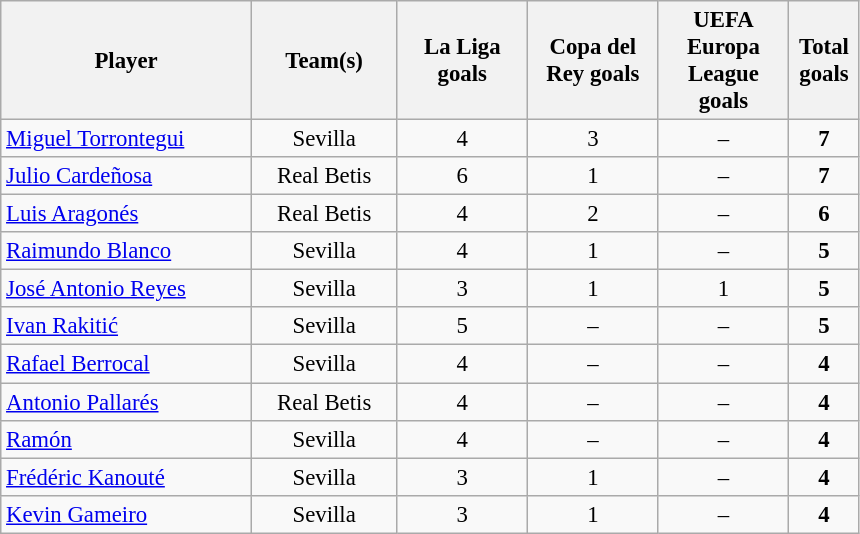<table class="wikitable sortable" style="font-size:95%; text-align:center">
<tr>
<th style="width:160px;">Player</th>
<th style="width:90px;">Team(s)</th>
<th style="width:80px;">La Liga goals</th>
<th style="width:80px;">Copa del Rey goals</th>
<th style="width:80px;">UEFA Europa League goals</th>
<th style="width:40px;">Total goals</th>
</tr>
<tr>
<td style="text-align:left;"> <a href='#'>Miguel Torrontegui</a></td>
<td>Sevilla</td>
<td>4</td>
<td>3</td>
<td>–</td>
<td><strong>7</strong></td>
</tr>
<tr>
<td style="text-align:left;"> <a href='#'>Julio Cardeñosa</a></td>
<td>Real Betis</td>
<td>6</td>
<td>1</td>
<td>–</td>
<td><strong>7</strong></td>
</tr>
<tr>
<td style="text-align:left;"> <a href='#'>Luis Aragonés</a></td>
<td>Real Betis</td>
<td>4</td>
<td>2</td>
<td>–</td>
<td><strong>6</strong></td>
</tr>
<tr>
<td style="text-align:left;"> <a href='#'>Raimundo Blanco</a></td>
<td>Sevilla</td>
<td>4</td>
<td>1</td>
<td>–</td>
<td><strong>5</strong></td>
</tr>
<tr>
<td style="text-align:left;"> <a href='#'>José Antonio Reyes</a></td>
<td>Sevilla</td>
<td>3</td>
<td>1</td>
<td>1</td>
<td><strong>5</strong></td>
</tr>
<tr>
<td style="text-align:left;"> <a href='#'>Ivan Rakitić</a></td>
<td>Sevilla</td>
<td>5</td>
<td>–</td>
<td>–</td>
<td><strong>5</strong></td>
</tr>
<tr>
<td style="text-align:left;"> <a href='#'>Rafael Berrocal</a></td>
<td>Sevilla</td>
<td>4</td>
<td>–</td>
<td>–</td>
<td><strong>4</strong></td>
</tr>
<tr>
<td style="text-align:left;"> <a href='#'>Antonio Pallarés</a></td>
<td>Real Betis</td>
<td>4</td>
<td>–</td>
<td>–</td>
<td><strong>4</strong></td>
</tr>
<tr>
<td style="text-align:left;"> <a href='#'>Ramón</a></td>
<td>Sevilla</td>
<td>4</td>
<td>–</td>
<td>–</td>
<td><strong>4</strong></td>
</tr>
<tr>
<td style="text-align:left;"> <a href='#'>Frédéric Kanouté</a></td>
<td>Sevilla</td>
<td>3</td>
<td>1</td>
<td>–</td>
<td><strong>4</strong></td>
</tr>
<tr>
<td style="text-align:left;"> <a href='#'>Kevin Gameiro</a></td>
<td>Sevilla</td>
<td>3</td>
<td>1</td>
<td>–</td>
<td><strong>4</strong></td>
</tr>
</table>
